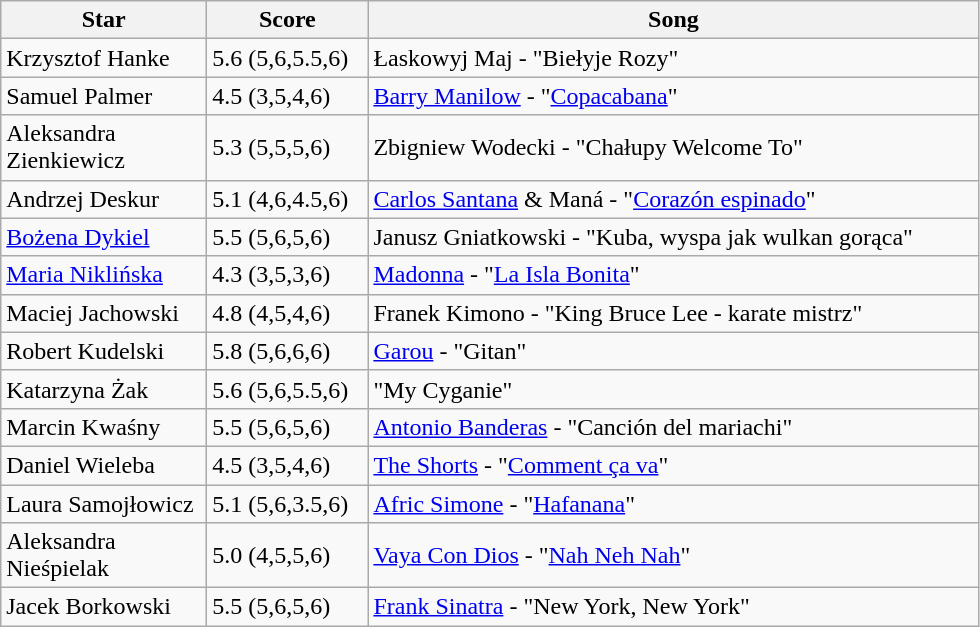<table class="wikitable">
<tr>
<th style="width:130px;">Star</th>
<th style="width:100px;">Score</th>
<th style="width:400px;">Song</th>
</tr>
<tr>
<td>Krzysztof Hanke</td>
<td>5.6 (5,6,5.5,6)</td>
<td>Łaskowyj Maj - "Biełyje Rozy"</td>
</tr>
<tr>
<td>Samuel Palmer</td>
<td>4.5 (3,5,4,6)</td>
<td><a href='#'>Barry Manilow</a> - "<a href='#'>Copacabana</a>"</td>
</tr>
<tr>
<td>Aleksandra Zienkiewicz</td>
<td>5.3 (5,5,5,6)</td>
<td>Zbigniew Wodecki - "Chałupy Welcome To"</td>
</tr>
<tr>
<td>Andrzej Deskur</td>
<td>5.1 (4,6,4.5,6)</td>
<td><a href='#'>Carlos Santana</a> & Maná - "<a href='#'>Corazón espinado</a>"</td>
</tr>
<tr>
<td><a href='#'>Bożena Dykiel</a></td>
<td>5.5 (5,6,5,6)</td>
<td>Janusz Gniatkowski - "Kuba, wyspa jak wulkan gorąca"</td>
</tr>
<tr>
<td><a href='#'>Maria Niklińska</a></td>
<td>4.3 (3,5,3,6)</td>
<td><a href='#'>Madonna</a> - "<a href='#'>La Isla Bonita</a>"</td>
</tr>
<tr>
<td>Maciej Jachowski</td>
<td>4.8 (4,5,4,6)</td>
<td>Franek Kimono - "King Bruce Lee - karate mistrz"</td>
</tr>
<tr>
<td>Robert Kudelski</td>
<td>5.8 (5,6,6,6)</td>
<td><a href='#'>Garou</a> - "Gitan"</td>
</tr>
<tr>
<td>Katarzyna Żak</td>
<td>5.6 (5,6,5.5,6)</td>
<td>"My Cyganie"</td>
</tr>
<tr>
<td>Marcin Kwaśny</td>
<td>5.5 (5,6,5,6)</td>
<td><a href='#'>Antonio Banderas</a> - "Canción del mariachi"</td>
</tr>
<tr>
<td>Daniel Wieleba</td>
<td>4.5 (3,5,4,6)</td>
<td><a href='#'>The Shorts</a> - "<a href='#'>Comment ça va</a>"</td>
</tr>
<tr>
<td>Laura Samojłowicz</td>
<td>5.1 (5,6,3.5,6)</td>
<td><a href='#'>Afric Simone</a> - "<a href='#'>Hafanana</a>"</td>
</tr>
<tr>
<td>Aleksandra Nieśpielak</td>
<td>5.0 (4,5,5,6)</td>
<td><a href='#'>Vaya Con Dios</a> - "<a href='#'>Nah Neh Nah</a>"</td>
</tr>
<tr>
<td>Jacek Borkowski</td>
<td>5.5 (5,6,5,6)</td>
<td><a href='#'>Frank Sinatra</a> - "New York, New York"</td>
</tr>
</table>
